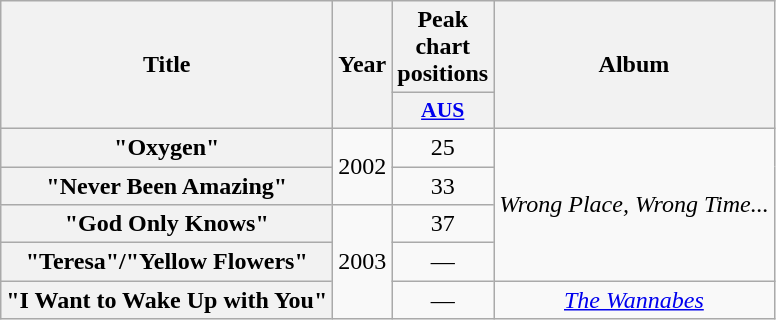<table class="wikitable plainrowheaders" style="text-align:center;">
<tr>
<th scope="col" rowspan="2">Title</th>
<th scope="col" rowspan="2">Year</th>
<th scope="col" colspan="1">Peak chart positions</th>
<th scope="col" rowspan="2">Album</th>
</tr>
<tr>
<th scope="col" style="width:3em;font-size:90%;"><a href='#'>AUS</a><br></th>
</tr>
<tr>
<th scope="row">"Oxygen"</th>
<td rowspan="2">2002</td>
<td>25</td>
<td rowspan="4"><em>Wrong Place, Wrong Time...</em></td>
</tr>
<tr>
<th scope="row">"Never Been Amazing"</th>
<td>33</td>
</tr>
<tr>
<th scope="row">"God Only Knows"</th>
<td rowspan="3">2003</td>
<td>37</td>
</tr>
<tr>
<th scope="row">"Teresa"/"Yellow Flowers"</th>
<td>—</td>
</tr>
<tr>
<th scope="row">"I Want to Wake Up with You"</th>
<td>—</td>
<td><em><a href='#'>The Wannabes</a></em></td>
</tr>
</table>
